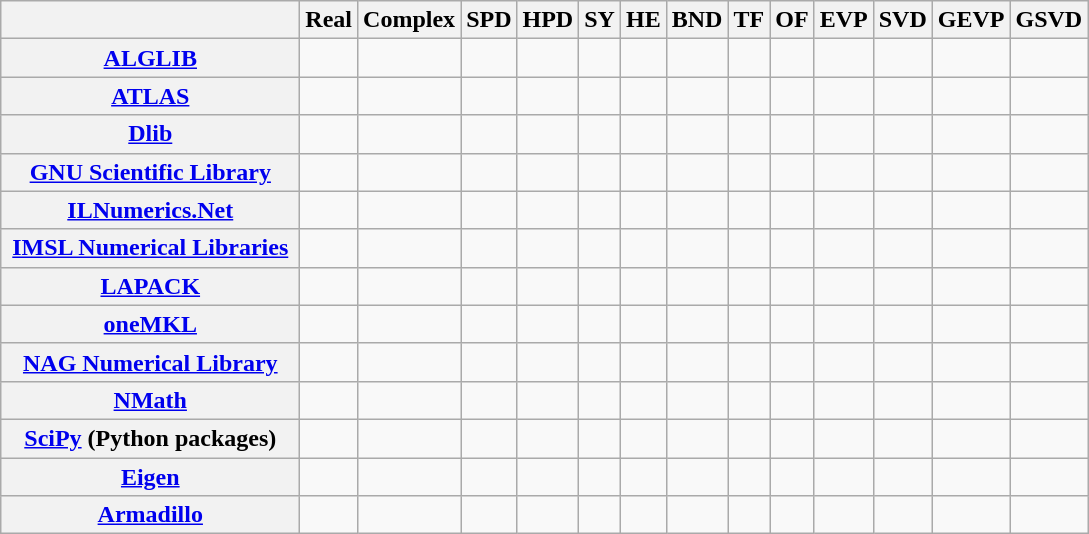<table class="wikitable sortable" style="text-align: center; width: auto;">
<tr>
<th style="width: 12em"></th>
<th>Real</th>
<th>Complex</th>
<th>SPD</th>
<th>HPD</th>
<th>SY</th>
<th>HE</th>
<th>BND</th>
<th>TF</th>
<th>OF</th>
<th>EVP</th>
<th>SVD</th>
<th>GEVP</th>
<th>GSVD</th>
</tr>
<tr>
<th><a href='#'>ALGLIB</a></th>
<td></td>
<td></td>
<td></td>
<td></td>
<td></td>
<td></td>
<td></td>
<td></td>
<td></td>
<td></td>
<td></td>
<td></td>
<td></td>
</tr>
<tr>
<th><a href='#'>ATLAS</a></th>
<td></td>
<td></td>
<td></td>
<td></td>
<td></td>
<td></td>
<td></td>
<td></td>
<td></td>
<td></td>
<td></td>
<td></td>
<td></td>
</tr>
<tr>
<th><a href='#'>Dlib</a></th>
<td></td>
<td></td>
<td></td>
<td></td>
<td></td>
<td></td>
<td></td>
<td></td>
<td></td>
<td></td>
<td></td>
<td></td>
<td></td>
</tr>
<tr>
<th><a href='#'>GNU Scientific Library</a></th>
<td></td>
<td></td>
<td></td>
<td></td>
<td></td>
<td></td>
<td></td>
<td></td>
<td></td>
<td></td>
<td></td>
<td></td>
<td></td>
</tr>
<tr>
<th><a href='#'>ILNumerics.Net</a></th>
<td></td>
<td></td>
<td></td>
<td></td>
<td></td>
<td></td>
<td></td>
<td></td>
<td></td>
<td></td>
<td></td>
<td></td>
<td></td>
</tr>
<tr>
<th><a href='#'>IMSL Numerical Libraries</a></th>
<td></td>
<td></td>
<td></td>
<td></td>
<td></td>
<td></td>
<td></td>
<td></td>
<td></td>
<td></td>
<td></td>
<td></td>
<td></td>
</tr>
<tr>
<th><a href='#'>LAPACK</a></th>
<td></td>
<td></td>
<td></td>
<td></td>
<td></td>
<td></td>
<td></td>
<td></td>
<td></td>
<td></td>
<td></td>
<td></td>
<td></td>
</tr>
<tr>
<th><a href='#'>oneMKL</a></th>
<td></td>
<td></td>
<td></td>
<td></td>
<td></td>
<td></td>
<td></td>
<td></td>
<td></td>
<td></td>
<td></td>
<td></td>
<td></td>
</tr>
<tr>
<th><a href='#'>NAG Numerical Library</a></th>
<td></td>
<td></td>
<td></td>
<td></td>
<td></td>
<td></td>
<td></td>
<td></td>
<td></td>
<td></td>
<td></td>
<td></td>
<td></td>
</tr>
<tr>
<th><a href='#'>NMath</a></th>
<td></td>
<td></td>
<td></td>
<td></td>
<td></td>
<td></td>
<td></td>
<td></td>
<td></td>
<td></td>
<td></td>
<td></td>
<td></td>
</tr>
<tr>
<th><a href='#'>SciPy</a> (Python packages)</th>
<td></td>
<td></td>
<td></td>
<td></td>
<td></td>
<td></td>
<td></td>
<td></td>
<td></td>
<td></td>
<td></td>
<td></td>
<td></td>
</tr>
<tr>
<th><a href='#'>Eigen</a></th>
<td></td>
<td></td>
<td></td>
<td></td>
<td></td>
<td></td>
<td></td>
<td></td>
<td></td>
<td></td>
<td></td>
<td></td>
<td></td>
</tr>
<tr>
<th><a href='#'>Armadillo</a></th>
<td></td>
<td></td>
<td></td>
<td></td>
<td></td>
<td></td>
<td></td>
<td></td>
<td></td>
<td></td>
<td></td>
<td></td>
<td></td>
</tr>
</table>
